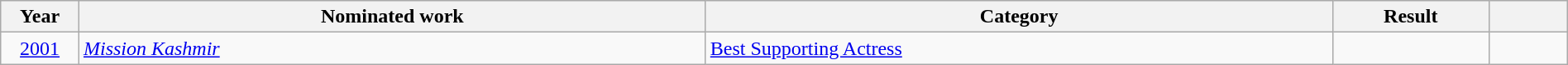<table class="wikitable sortable" width=100%>
<tr>
<th width=5%>Year</th>
<th width=40%>Nominated work</th>
<th width=40%>Category</th>
<th width=10%>Result</th>
<th width=5%></th>
</tr>
<tr>
<td style="text-align:center;"><a href='#'>2001</a></td>
<td><em><a href='#'>Mission Kashmir</a></em></td>
<td><a href='#'>Best Supporting Actress</a></td>
<td></td>
<td style="text-align:center;"></td>
</tr>
</table>
